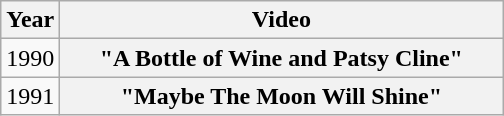<table class="wikitable plainrowheaders">
<tr>
<th>Year</th>
<th style="width:18em;">Video</th>
</tr>
<tr>
<td>1990</td>
<th scope="row">"A Bottle of Wine and Patsy Cline"</th>
</tr>
<tr>
<td>1991</td>
<th scope="row">"Maybe The Moon Will Shine"</th>
</tr>
</table>
